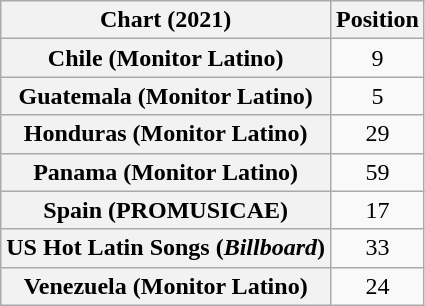<table class="wikitable plainrowheaders sortable" style="text-align:center">
<tr>
<th scope="col">Chart (2021)</th>
<th scope="col">Position</th>
</tr>
<tr>
<th scope="row">Chile (Monitor Latino)</th>
<td>9</td>
</tr>
<tr>
<th scope="row">Guatemala (Monitor Latino)</th>
<td>5</td>
</tr>
<tr>
<th scope="row">Honduras (Monitor Latino)</th>
<td>29</td>
</tr>
<tr>
<th scope="row">Panama (Monitor Latino)</th>
<td>59</td>
</tr>
<tr>
<th scope="row">Spain (PROMUSICAE)</th>
<td>17</td>
</tr>
<tr>
<th scope="row">US Hot Latin Songs (<em>Billboard</em>)</th>
<td>33</td>
</tr>
<tr>
<th scope="row">Venezuela (Monitor Latino)</th>
<td>24</td>
</tr>
</table>
